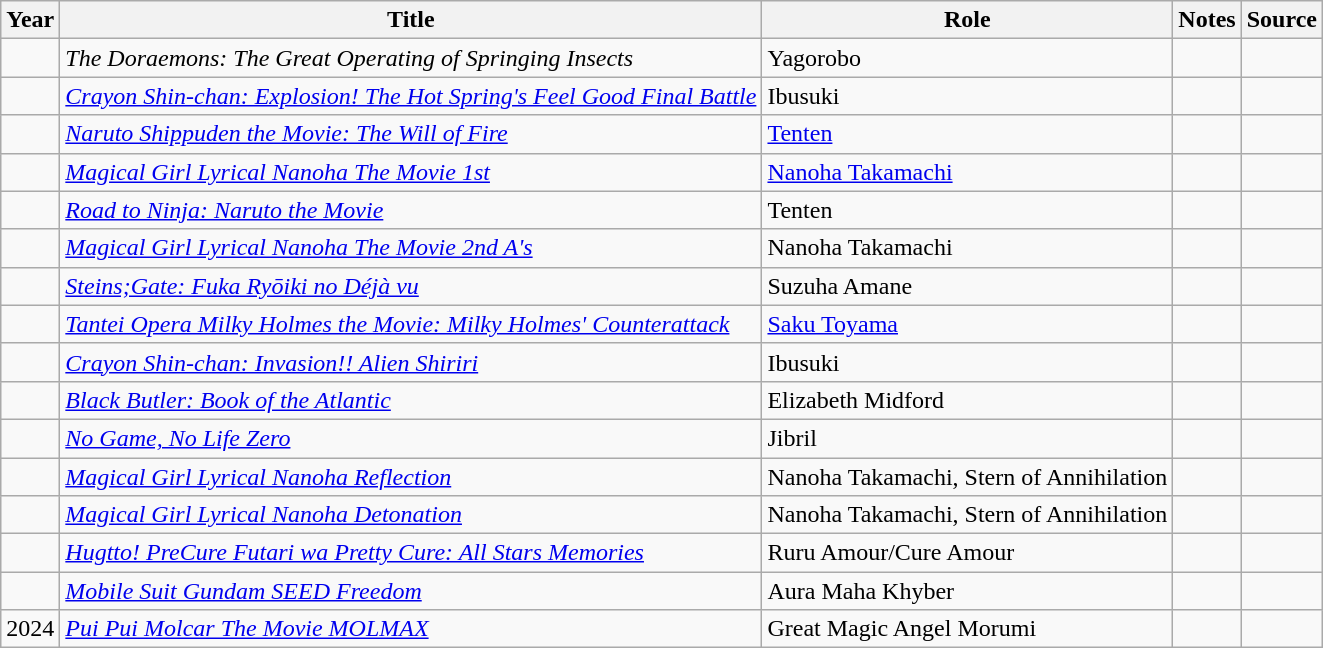<table class="wikitable sortable plainrowheaders">
<tr>
<th>Year</th>
<th>Title</th>
<th>Role</th>
<th class="unsortable">Notes</th>
<th class="unsortable">Source</th>
</tr>
<tr>
<td></td>
<td><em>The Doraemons: The Great Operating of Springing Insects</em></td>
<td>Yagorobo</td>
<td></td>
<td></td>
</tr>
<tr>
<td></td>
<td><em><a href='#'>Crayon Shin-chan: Explosion! The Hot Spring's Feel Good Final Battle</a></em></td>
<td>Ibusuki</td>
<td></td>
<td></td>
</tr>
<tr>
<td></td>
<td><em><a href='#'>Naruto Shippuden the Movie: The Will of Fire</a></em></td>
<td><a href='#'>Tenten</a></td>
<td></td>
<td></td>
</tr>
<tr>
<td></td>
<td><em><a href='#'>Magical Girl Lyrical Nanoha The Movie 1st</a></em></td>
<td><a href='#'>Nanoha Takamachi</a></td>
<td></td>
<td></td>
</tr>
<tr>
<td></td>
<td><em><a href='#'>Road to Ninja: Naruto the Movie</a></em></td>
<td>Tenten</td>
<td></td>
<td></td>
</tr>
<tr>
<td></td>
<td><em><a href='#'>Magical Girl Lyrical Nanoha The Movie 2nd A's</a></em></td>
<td>Nanoha Takamachi</td>
<td></td>
<td></td>
</tr>
<tr>
<td></td>
<td><em><a href='#'>Steins;Gate: Fuka Ryōiki no Déjà vu</a></em></td>
<td>Suzuha Amane</td>
<td></td>
<td></td>
</tr>
<tr>
<td></td>
<td><em><a href='#'>Tantei Opera Milky Holmes the Movie: Milky Holmes' Counterattack</a> </em></td>
<td><a href='#'>Saku Toyama</a></td>
<td></td>
<td></td>
</tr>
<tr>
<td></td>
<td><em><a href='#'>Crayon Shin-chan: Invasion!! Alien Shiriri</a> </em></td>
<td>Ibusuki</td>
<td></td>
<td></td>
</tr>
<tr>
<td></td>
<td><em><a href='#'>Black Butler: Book of the Atlantic</a></em></td>
<td>Elizabeth Midford</td>
<td></td>
<td></td>
</tr>
<tr>
<td></td>
<td><em><a href='#'>No Game, No Life Zero</a></em></td>
<td>Jibril</td>
<td></td>
<td></td>
</tr>
<tr>
<td></td>
<td><em><a href='#'>Magical Girl Lyrical Nanoha Reflection</a></em></td>
<td>Nanoha Takamachi, Stern of Annihilation</td>
<td></td>
<td></td>
</tr>
<tr>
<td></td>
<td><em><a href='#'>Magical Girl Lyrical Nanoha Detonation</a></em></td>
<td>Nanoha Takamachi, Stern of Annihilation</td>
<td></td>
<td></td>
</tr>
<tr>
<td></td>
<td><em><a href='#'>Hugtto! PreCure Futari wa Pretty Cure: All Stars Memories</a></em></td>
<td>Ruru Amour/Cure Amour</td>
<td></td>
<td></td>
</tr>
<tr>
<td></td>
<td><em><a href='#'>Mobile Suit Gundam SEED Freedom</a></em></td>
<td>Aura Maha Khyber</td>
<td></td>
<td></td>
</tr>
<tr>
<td>2024</td>
<td><em><a href='#'>Pui Pui Molcar The Movie MOLMAX</a></em></td>
<td>Great Magic Angel Morumi</td>
<td></td>
<td></td>
</tr>
</table>
